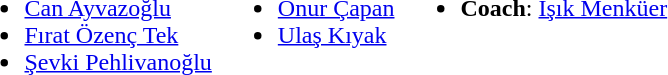<table>
<tr valign="top">
<td><br><ul><li> <a href='#'>Can Ayvazoğlu</a></li><li> <a href='#'>Fırat Özenç Tek</a></li><li> <a href='#'>Şevki Pehlivanoğlu</a></li></ul></td>
<td><br><ul><li> <a href='#'>Onur Çapan</a></li><li> <a href='#'>Ulaş Kıyak</a></li></ul></td>
<td><br><ul><li><strong>Coach</strong>:  <a href='#'>Işık Menküer</a></li></ul></td>
</tr>
</table>
